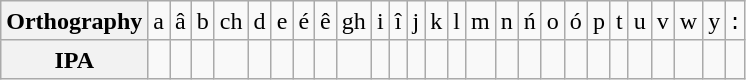<table class="wikitable">
<tr align=center>
<th>Orthography</th>
<td>a</td>
<td>â</td>
<td>b</td>
<td>ch</td>
<td>d</td>
<td>e</td>
<td>é</td>
<td>ê</td>
<td>gh</td>
<td>i</td>
<td>î</td>
<td>j</td>
<td>k</td>
<td>l</td>
<td>m</td>
<td>n</td>
<td>ń</td>
<td>o</td>
<td>ó</td>
<td>p</td>
<td>t</td>
<td>u</td>
<td>v</td>
<td>w</td>
<td>y</td>
<td>꞉</td>
</tr>
<tr align=center>
<th>IPA</th>
<td></td>
<td></td>
<td></td>
<td></td>
<td></td>
<td></td>
<td></td>
<td></td>
<td></td>
<td></td>
<td></td>
<td></td>
<td></td>
<td></td>
<td></td>
<td></td>
<td></td>
<td></td>
<td></td>
<td></td>
<td></td>
<td></td>
<td></td>
<td></td>
<td></td>
<td></td>
</tr>
</table>
